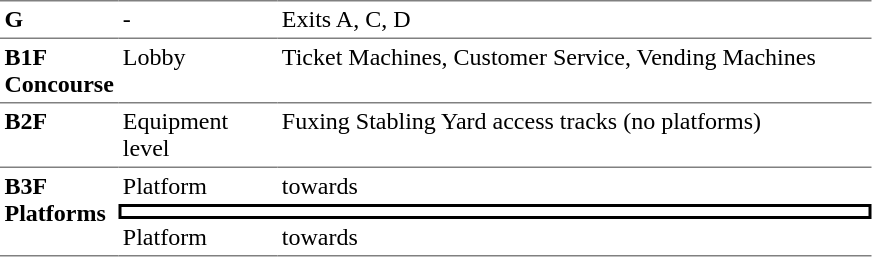<table table border=0 cellspacing=0 cellpadding=3>
<tr>
<td style="border-top:solid 1px gray;" width=50 valign=top><strong>G</strong></td>
<td style="border-top:solid 1px gray;" width=100 valign=top>-</td>
<td style="border-top:solid 1px gray;" width=390 valign=top>Exits A, C, D</td>
</tr>
<tr>
<td style="border-bottom:solid 1px gray; border-top:solid 1px gray;" valign=top width=50><strong>B1F<br>Concourse</strong></td>
<td style="border-bottom:solid 1px gray; border-top:solid 1px gray;" valign=top width=100>Lobby</td>
<td style="border-bottom:solid 1px gray; border-top:solid 1px gray;" valign=top width=390>Ticket Machines, Customer Service, Vending Machines</td>
</tr>
<tr>
<td style="border-bottom:solid 1px gray;" valign=top><strong>B2F</strong></td>
<td style="border-bottom:solid 1px gray;" valign=top>Equipment level</td>
<td style="border-bottom:solid 1px gray;" valign=top>Fuxing Stabling Yard access tracks (no platforms)</td>
</tr>
<tr>
<td style="border-bottom:solid 1px gray;" rowspan=3 valign=top><strong>B3F<br>Platforms</strong></td>
<td>Platform</td>
<td>  towards  </td>
</tr>
<tr>
<td style="border-right:solid 2px black;border-left:solid 2px black;border-top:solid 2px black;border-bottom:solid 2px black;text-align:center;" colspan=2></td>
</tr>
<tr>
<td style="border-bottom:solid 1px gray;">Platform</td>
<td style="border-bottom:solid 1px gray;">  towards   </td>
</tr>
</table>
